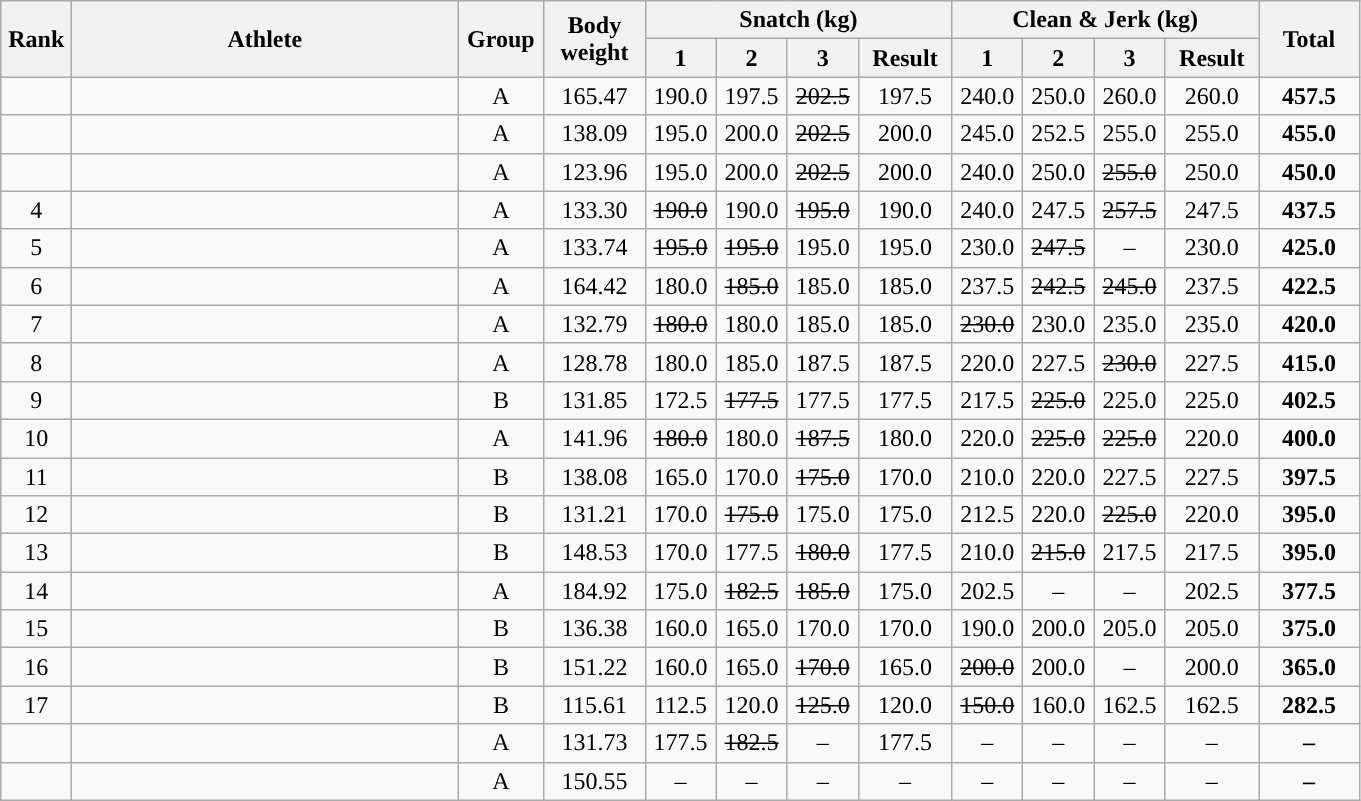<table class="wikitable" style=" text-align:center;">
<tr>
<th rowspan=2 width=40>Rank</th>
<th rowspan=2 width=250>Athlete</th>
<th rowspan=2 width=50>Group</th>
<th rowspan=2 width=60>Body weight</th>
<th colspan=4>Snatch (kg)</th>
<th colspan=4>Clean & Jerk (kg)</th>
<th rowspan=2 width=60>Total</th>
</tr>
<tr>
<th width=40>1</th>
<th width=40>2</th>
<th width=40>3</th>
<th width=55>Result</th>
<th width=40>1</th>
<th width=40>2</th>
<th width=40>3</th>
<th width=55>Result</th>
</tr>
<tr>
<td></td>
<td align=left></td>
<td>A</td>
<td>165.47</td>
<td>190.0</td>
<td>197.5</td>
<td><s>202.5</s></td>
<td>197.5</td>
<td>240.0</td>
<td>250.0</td>
<td>260.0</td>
<td>260.0</td>
<td><strong>457.5</strong></td>
</tr>
<tr>
<td></td>
<td align=left></td>
<td>A</td>
<td>138.09</td>
<td>195.0</td>
<td>200.0</td>
<td><s>202.5</s></td>
<td>200.0</td>
<td>245.0</td>
<td>252.5</td>
<td>255.0</td>
<td>255.0</td>
<td><strong>455.0</strong></td>
</tr>
<tr>
<td></td>
<td align=left></td>
<td>A</td>
<td>123.96</td>
<td>195.0</td>
<td>200.0</td>
<td><s>202.5</s></td>
<td>200.0</td>
<td>240.0</td>
<td>250.0</td>
<td><s>255.0</s></td>
<td>250.0</td>
<td><strong>450.0</strong></td>
</tr>
<tr>
<td>4</td>
<td align=left></td>
<td>A</td>
<td>133.30</td>
<td><s>190.0</s></td>
<td>190.0</td>
<td><s>195.0</s></td>
<td>190.0</td>
<td>240.0</td>
<td>247.5</td>
<td><s>257.5</s></td>
<td>247.5</td>
<td><strong>437.5</strong></td>
</tr>
<tr>
<td>5</td>
<td align=left></td>
<td>A</td>
<td>133.74</td>
<td><s>195.0</s></td>
<td><s>195.0</s></td>
<td>195.0</td>
<td>195.0</td>
<td>230.0</td>
<td><s>247.5</s></td>
<td>–</td>
<td>230.0</td>
<td><strong>425.0</strong></td>
</tr>
<tr>
<td>6</td>
<td align=left></td>
<td>A</td>
<td>164.42</td>
<td>180.0</td>
<td><s>185.0</s></td>
<td>185.0</td>
<td>185.0</td>
<td>237.5</td>
<td><s>242.5</s></td>
<td><s>245.0</s></td>
<td>237.5</td>
<td><strong>422.5</strong></td>
</tr>
<tr>
<td>7</td>
<td align=left></td>
<td>A</td>
<td>132.79</td>
<td><s>180.0</s></td>
<td>180.0</td>
<td>185.0</td>
<td>185.0</td>
<td><s>230.0</s></td>
<td>230.0</td>
<td>235.0</td>
<td>235.0</td>
<td><strong>420.0</strong></td>
</tr>
<tr>
<td>8</td>
<td align=left></td>
<td>A</td>
<td>128.78</td>
<td>180.0</td>
<td>185.0</td>
<td>187.5</td>
<td>187.5</td>
<td>220.0</td>
<td>227.5</td>
<td><s>230.0</s></td>
<td>227.5</td>
<td><strong>415.0</strong></td>
</tr>
<tr>
<td>9</td>
<td align=left></td>
<td>B</td>
<td>131.85</td>
<td>172.5</td>
<td><s>177.5</s></td>
<td>177.5</td>
<td>177.5</td>
<td>217.5</td>
<td><s>225.0</s></td>
<td>225.0</td>
<td>225.0</td>
<td><strong>402.5</strong></td>
</tr>
<tr>
<td>10</td>
<td align=left></td>
<td>A</td>
<td>141.96</td>
<td><s>180.0</s></td>
<td>180.0</td>
<td><s>187.5</s></td>
<td>180.0</td>
<td>220.0</td>
<td><s>225.0</s></td>
<td><s>225.0</s></td>
<td>220.0</td>
<td><strong>400.0</strong></td>
</tr>
<tr>
<td>11</td>
<td align=left></td>
<td>B</td>
<td>138.08</td>
<td>165.0</td>
<td>170.0</td>
<td><s>175.0</s></td>
<td>170.0</td>
<td>210.0</td>
<td>220.0</td>
<td>227.5</td>
<td>227.5</td>
<td><strong>397.5</strong></td>
</tr>
<tr>
<td>12</td>
<td align=left></td>
<td>B</td>
<td>131.21</td>
<td>170.0</td>
<td><s>175.0</s></td>
<td>175.0</td>
<td>175.0</td>
<td>212.5</td>
<td>220.0</td>
<td><s>225.0</s></td>
<td>220.0</td>
<td><strong>395.0</strong></td>
</tr>
<tr>
<td>13</td>
<td align=left></td>
<td>B</td>
<td>148.53</td>
<td>170.0</td>
<td>177.5</td>
<td><s>180.0</s></td>
<td>177.5</td>
<td>210.0</td>
<td><s>215.0</s></td>
<td>217.5</td>
<td>217.5</td>
<td><strong>395.0</strong></td>
</tr>
<tr>
<td>14</td>
<td align=left></td>
<td>A</td>
<td>184.92</td>
<td>175.0</td>
<td><s>182.5</s></td>
<td><s>185.0</s></td>
<td>175.0</td>
<td>202.5</td>
<td>–</td>
<td>–</td>
<td>202.5</td>
<td><strong>377.5</strong></td>
</tr>
<tr>
<td>15</td>
<td align=left></td>
<td>B</td>
<td>136.38</td>
<td>160.0</td>
<td>165.0</td>
<td>170.0</td>
<td>170.0</td>
<td>190.0</td>
<td>200.0</td>
<td>205.0</td>
<td>205.0</td>
<td><strong>375.0</strong></td>
</tr>
<tr>
<td>16</td>
<td align=left></td>
<td>B</td>
<td>151.22</td>
<td>160.0</td>
<td>165.0</td>
<td><s>170.0</s></td>
<td>165.0</td>
<td><s>200.0</s></td>
<td>200.0</td>
<td>–</td>
<td>200.0</td>
<td><strong>365.0</strong></td>
</tr>
<tr>
<td>17</td>
<td align=left></td>
<td>B</td>
<td>115.61</td>
<td>112.5</td>
<td>120.0</td>
<td><s>125.0</s></td>
<td>120.0</td>
<td><s>150.0</s></td>
<td>160.0</td>
<td>162.5</td>
<td>162.5</td>
<td><strong>282.5</strong></td>
</tr>
<tr>
<td></td>
<td align="left"></td>
<td>A</td>
<td>131.73</td>
<td>177.5</td>
<td><s>182.5</s></td>
<td>–</td>
<td>177.5</td>
<td>–</td>
<td>–</td>
<td>–</td>
<td>–</td>
<td><strong>–</strong></td>
</tr>
<tr>
<td></td>
<td align="left"></td>
<td>A</td>
<td>150.55</td>
<td>–</td>
<td>–</td>
<td>–</td>
<td>–</td>
<td>–</td>
<td>–</td>
<td>–</td>
<td>–</td>
<td><strong>–</strong></td>
</tr>
</table>
